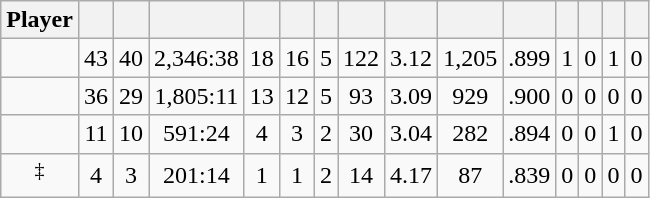<table class="wikitable sortable" style="text-align:center;">
<tr>
<th>Player</th>
<th></th>
<th></th>
<th></th>
<th></th>
<th></th>
<th></th>
<th></th>
<th></th>
<th></th>
<th></th>
<th></th>
<th></th>
<th></th>
<th></th>
</tr>
<tr>
<td></td>
<td>43</td>
<td>40</td>
<td>2,346:38</td>
<td>18</td>
<td>16</td>
<td>5</td>
<td>122</td>
<td>3.12</td>
<td>1,205</td>
<td>.899</td>
<td>1</td>
<td>0</td>
<td>1</td>
<td>0</td>
</tr>
<tr>
<td></td>
<td>36</td>
<td>29</td>
<td>1,805:11</td>
<td>13</td>
<td>12</td>
<td>5</td>
<td>93</td>
<td>3.09</td>
<td>929</td>
<td>.900</td>
<td>0</td>
<td>0</td>
<td>0</td>
<td>0</td>
</tr>
<tr>
<td></td>
<td>11</td>
<td>10</td>
<td>591:24</td>
<td>4</td>
<td>3</td>
<td>2</td>
<td>30</td>
<td>3.04</td>
<td>282</td>
<td>.894</td>
<td>0</td>
<td>0</td>
<td>1</td>
<td>0</td>
</tr>
<tr>
<td><sup>‡</sup></td>
<td>4</td>
<td>3</td>
<td>201:14</td>
<td>1</td>
<td>1</td>
<td>2</td>
<td>14</td>
<td>4.17</td>
<td>87</td>
<td>.839</td>
<td>0</td>
<td>0</td>
<td>0</td>
<td>0</td>
</tr>
</table>
